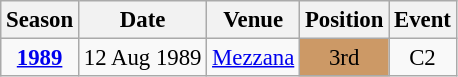<table class="wikitable" style="text-align:center; font-size:95%;">
<tr>
<th>Season</th>
<th>Date</th>
<th>Venue</th>
<th>Position</th>
<th>Event</th>
</tr>
<tr>
<td><strong><a href='#'>1989</a></strong></td>
<td align=right>12 Aug 1989</td>
<td align=left><a href='#'>Mezzana</a></td>
<td bgcolor=cc9966>3rd</td>
<td>C2</td>
</tr>
</table>
